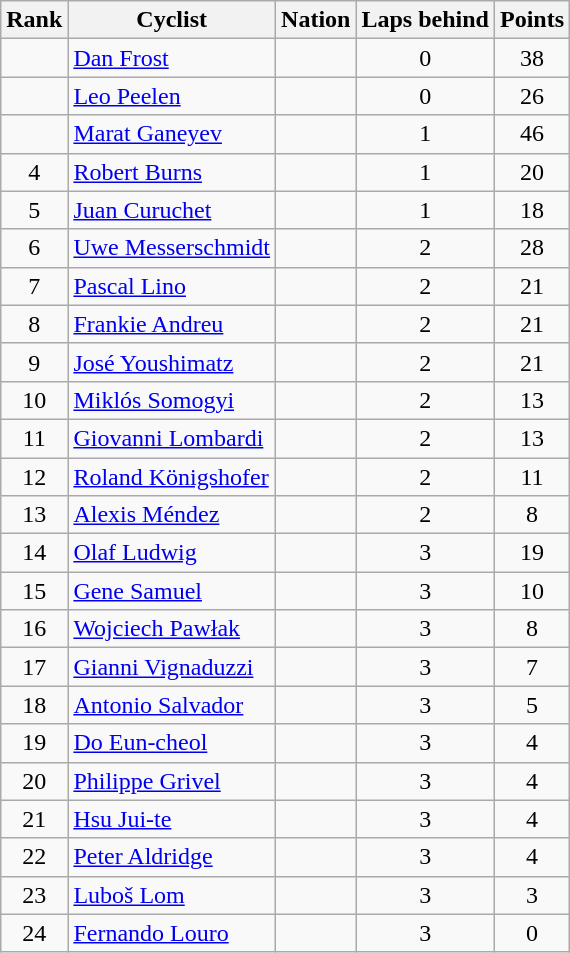<table class="wikitable sortable" style="text-align:center">
<tr>
<th>Rank</th>
<th>Cyclist</th>
<th>Nation</th>
<th>Laps behind</th>
<th>Points</th>
</tr>
<tr>
<td></td>
<td align=left><a href='#'>Dan Frost</a></td>
<td align=left></td>
<td>0</td>
<td>38</td>
</tr>
<tr>
<td></td>
<td align=left><a href='#'>Leo Peelen</a></td>
<td align=left></td>
<td>0</td>
<td>26</td>
</tr>
<tr>
<td></td>
<td align=left><a href='#'>Marat Ganeyev</a></td>
<td align=left></td>
<td>1</td>
<td>46</td>
</tr>
<tr>
<td>4</td>
<td align=left><a href='#'>Robert Burns</a></td>
<td align=left></td>
<td>1</td>
<td>20</td>
</tr>
<tr>
<td>5</td>
<td align=left><a href='#'>Juan Curuchet</a></td>
<td align=left></td>
<td>1</td>
<td>18</td>
</tr>
<tr>
<td>6</td>
<td align=left><a href='#'>Uwe Messerschmidt</a></td>
<td align=left></td>
<td>2</td>
<td>28</td>
</tr>
<tr>
<td>7</td>
<td align=left><a href='#'>Pascal Lino</a></td>
<td align=left></td>
<td>2</td>
<td>21</td>
</tr>
<tr>
<td>8</td>
<td align=left><a href='#'>Frankie Andreu</a></td>
<td align=left></td>
<td>2</td>
<td>21</td>
</tr>
<tr>
<td>9</td>
<td align=left><a href='#'>José Youshimatz</a></td>
<td align=left></td>
<td>2</td>
<td>21</td>
</tr>
<tr>
<td>10</td>
<td align=left><a href='#'>Miklós Somogyi</a></td>
<td align=left></td>
<td>2</td>
<td>13</td>
</tr>
<tr>
<td>11</td>
<td align=left><a href='#'>Giovanni Lombardi</a></td>
<td align=left></td>
<td>2</td>
<td>13</td>
</tr>
<tr>
<td>12</td>
<td align=left><a href='#'>Roland Königshofer</a></td>
<td align=left></td>
<td>2</td>
<td>11</td>
</tr>
<tr>
<td>13</td>
<td align=left><a href='#'>Alexis Méndez</a></td>
<td align=left></td>
<td>2</td>
<td>8</td>
</tr>
<tr>
<td>14</td>
<td align=left><a href='#'>Olaf Ludwig</a></td>
<td align=left></td>
<td>3</td>
<td>19</td>
</tr>
<tr>
<td>15</td>
<td align=left><a href='#'>Gene Samuel</a></td>
<td align=left></td>
<td>3</td>
<td>10</td>
</tr>
<tr>
<td>16</td>
<td align=left><a href='#'>Wojciech Pawłak</a></td>
<td align=left></td>
<td>3</td>
<td>8</td>
</tr>
<tr>
<td>17</td>
<td align=left><a href='#'>Gianni Vignaduzzi</a></td>
<td align=left></td>
<td>3</td>
<td>7</td>
</tr>
<tr>
<td>18</td>
<td align=left><a href='#'>Antonio Salvador</a></td>
<td align=left></td>
<td>3</td>
<td>5</td>
</tr>
<tr>
<td>19</td>
<td align=left><a href='#'>Do Eun-cheol</a></td>
<td align=left></td>
<td>3</td>
<td>4</td>
</tr>
<tr>
<td>20</td>
<td align=left><a href='#'>Philippe Grivel</a></td>
<td align=left></td>
<td>3</td>
<td>4</td>
</tr>
<tr>
<td>21</td>
<td align=left><a href='#'>Hsu Jui-te</a></td>
<td align=left></td>
<td>3</td>
<td>4</td>
</tr>
<tr>
<td>22</td>
<td align=left><a href='#'>Peter Aldridge</a></td>
<td align=left></td>
<td>3</td>
<td>4</td>
</tr>
<tr>
<td>23</td>
<td align=left><a href='#'>Luboš Lom</a></td>
<td align=left></td>
<td>3</td>
<td>3</td>
</tr>
<tr>
<td>24</td>
<td align=left><a href='#'>Fernando Louro</a></td>
<td align=left></td>
<td>3</td>
<td>0</td>
</tr>
</table>
